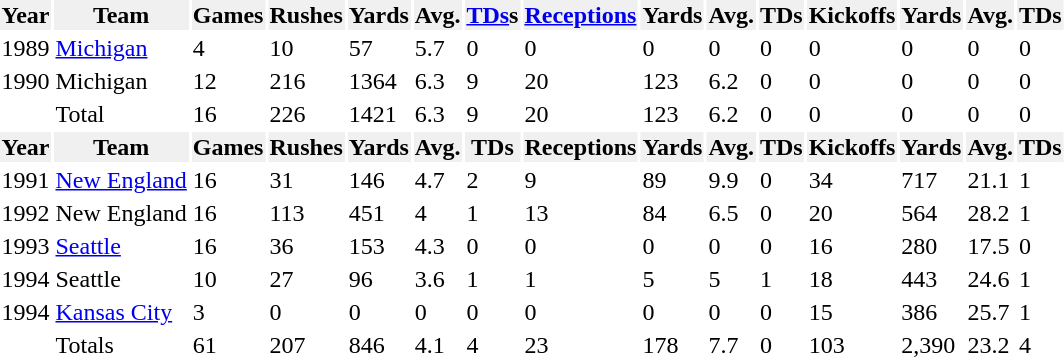<table>
<tr>
<td align="center" style="background:#f0f0f0;"><strong>Year</strong></td>
<td align="center" style="background:#f0f0f0;"><strong>Team</strong></td>
<td align="center" style="background:#f0f0f0;"><strong>Games</strong></td>
<td align="center" style="background:#f0f0f0;"><strong>Rushes</strong></td>
<td align="center" style="background:#f0f0f0;"><strong>Yards</strong></td>
<td align="center" style="background:#f0f0f0;"><strong>Avg.</strong></td>
<td align="center" style="background:#f0f0f0;"><strong><a href='#'>TDs</a>s</strong></td>
<td align="center" style="background:#f0f0f0;"><strong><a href='#'>Receptions</a></strong></td>
<td align="center" style="background:#f0f0f0;"><strong>Yards</strong></td>
<td align="center" style="background:#f0f0f0;"><strong>Avg.</strong></td>
<td align="center" style="background:#f0f0f0;"><strong>TDs</strong></td>
<td align="center" style="background:#f0f0f0;"><strong>Kickoffs</strong></td>
<td align="center" style="background:#f0f0f0;"><strong>Yards</strong></td>
<td align="center" style="background:#f0f0f0;"><strong>Avg.</strong></td>
<td align="center" style="background:#f0f0f0;"><strong>TDs</strong></td>
</tr>
<tr>
<td>1989</td>
<td><a href='#'>Michigan</a></td>
<td>4</td>
<td>10</td>
<td>57</td>
<td>5.7</td>
<td>0</td>
<td>0</td>
<td>0</td>
<td>0</td>
<td>0</td>
<td>0</td>
<td>0</td>
<td>0</td>
<td>0</td>
</tr>
<tr>
<td>1990</td>
<td>Michigan</td>
<td>12</td>
<td>216</td>
<td>1364</td>
<td>6.3</td>
<td>9</td>
<td>20</td>
<td>123</td>
<td>6.2</td>
<td>0</td>
<td>0</td>
<td>0</td>
<td>0</td>
<td>0</td>
</tr>
<tr>
<td></td>
<td>Total</td>
<td>16</td>
<td>226</td>
<td>1421</td>
<td>6.3</td>
<td>9</td>
<td>20</td>
<td>123</td>
<td>6.2</td>
<td>0</td>
<td>0</td>
<td>0</td>
<td>0</td>
<td>0</td>
</tr>
<tr>
<td align="center" style="background:#f0f0f0;"><strong>Year</strong></td>
<td align="center" style="background:#f0f0f0;"><strong>Team</strong></td>
<td align="center" style="background:#f0f0f0;"><strong>Games</strong></td>
<td align="center" style="background:#f0f0f0;"><strong>Rushes</strong></td>
<td align="center" style="background:#f0f0f0;"><strong>Yards</strong></td>
<td align="center" style="background:#f0f0f0;"><strong>Avg.</strong></td>
<td align="center" style="background:#f0f0f0;"><strong>TDs</strong></td>
<td align="center" style="background:#f0f0f0;"><strong>Receptions</strong></td>
<td align="center" style="background:#f0f0f0;"><strong>Yards</strong></td>
<td align="center" style="background:#f0f0f0;"><strong>Avg.</strong></td>
<td align="center" style="background:#f0f0f0;"><strong>TDs</strong></td>
<td align="center" style="background:#f0f0f0;"><strong>Kickoffs</strong></td>
<td align="center" style="background:#f0f0f0;"><strong>Yards</strong></td>
<td align="center" style="background:#f0f0f0;"><strong>Avg.</strong></td>
<td align="center" style="background:#f0f0f0;"><strong>TDs</strong></td>
</tr>
<tr>
<td>1991</td>
<td><a href='#'>New England</a></td>
<td>16</td>
<td>31</td>
<td>146</td>
<td>4.7</td>
<td>2</td>
<td>9</td>
<td>89</td>
<td>9.9</td>
<td>0</td>
<td>34</td>
<td>717</td>
<td>21.1</td>
<td>1</td>
</tr>
<tr>
<td>1992</td>
<td>New England</td>
<td>16</td>
<td>113</td>
<td>451</td>
<td>4</td>
<td>1</td>
<td>13</td>
<td>84</td>
<td>6.5</td>
<td>0</td>
<td>20</td>
<td>564</td>
<td>28.2</td>
<td>1</td>
</tr>
<tr>
<td>1993</td>
<td><a href='#'>Seattle</a></td>
<td>16</td>
<td>36</td>
<td>153</td>
<td>4.3</td>
<td>0</td>
<td>0</td>
<td>0</td>
<td>0</td>
<td>0</td>
<td>16</td>
<td>280</td>
<td>17.5</td>
<td>0</td>
</tr>
<tr>
<td>1994</td>
<td>Seattle</td>
<td>10</td>
<td>27</td>
<td>96</td>
<td>3.6</td>
<td>1</td>
<td>1</td>
<td>5</td>
<td>5</td>
<td>1</td>
<td>18</td>
<td>443</td>
<td>24.6</td>
<td>1</td>
</tr>
<tr>
<td>1994</td>
<td><a href='#'>Kansas City</a></td>
<td>3</td>
<td>0</td>
<td>0</td>
<td>0</td>
<td>0</td>
<td>0</td>
<td>0</td>
<td>0</td>
<td>0</td>
<td>15</td>
<td>386</td>
<td>25.7</td>
<td>1</td>
</tr>
<tr>
<td></td>
<td>Totals</td>
<td>61</td>
<td>207</td>
<td>846</td>
<td>4.1</td>
<td>4</td>
<td>23</td>
<td>178</td>
<td>7.7</td>
<td>0</td>
<td>103</td>
<td>2,390</td>
<td>23.2</td>
<td>4</td>
</tr>
<tr>
<td></td>
</tr>
</table>
